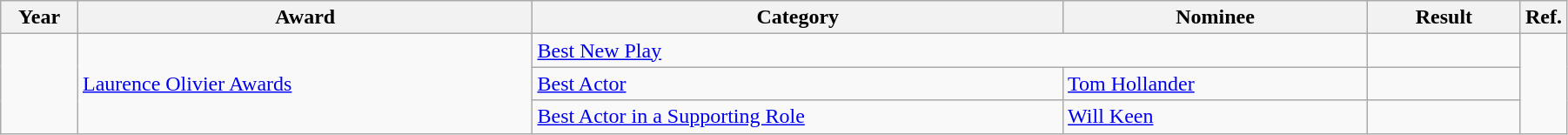<table class="wikitable" width="95%">
<tr>
<th width="5%">Year</th>
<th width="30%">Award</th>
<th width="35%">Category</th>
<th width="20%">Nominee</th>
<th width="10%">Result</th>
<th class=unsortable>Ref.</th>
</tr>
<tr>
<td rowspan="3"></td>
<td rowspan="3"><a href='#'>Laurence Olivier Awards</a></td>
<td colspan="2"><a href='#'>Best New Play</a></td>
<td></td>
<td rowspan=3></td>
</tr>
<tr>
<td><a href='#'>Best Actor</a></td>
<td><a href='#'>Tom Hollander</a></td>
<td></td>
</tr>
<tr>
<td><a href='#'>Best Actor in a Supporting Role</a></td>
<td><a href='#'>Will Keen</a></td>
<td></td>
</tr>
</table>
